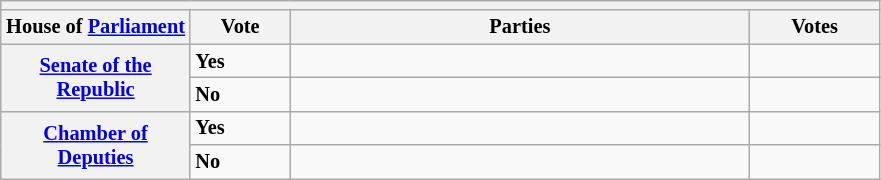<table class="wikitable" style="font-size:85%;">
<tr>
<th colspan="4"></th>
</tr>
<tr>
<th width="120px">House of <a href='#'>Parliament</a></th>
<th width="60px">Vote</th>
<th width="300px">Parties</th>
<th width="80px" align="center">Votes</th>
</tr>
<tr>
<th rowspan="2"><a href='#'>Senate of the Republic</a></th>
<td> <strong>Yes</strong></td>
<td></td>
<td></td>
</tr>
<tr>
<td> <strong>No</strong></td>
<td></td>
<td></td>
</tr>
<tr>
<th rowspan="2"><a href='#'>Chamber of Deputies</a></th>
<td> <strong>Yes</strong></td>
<td></td>
<td></td>
</tr>
<tr>
<td> <strong>No</strong></td>
<td></td>
<td></td>
</tr>
</table>
